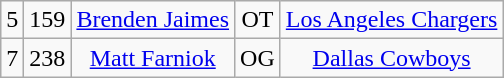<table class="wikitable" style="text-align:center">
<tr>
<td>5</td>
<td>159</td>
<td><a href='#'>Brenden Jaimes</a></td>
<td>OT</td>
<td><a href='#'>Los Angeles Chargers</a></td>
</tr>
<tr>
<td>7</td>
<td>238</td>
<td><a href='#'>Matt Farniok</a></td>
<td>OG</td>
<td><a href='#'>Dallas Cowboys</a></td>
</tr>
</table>
